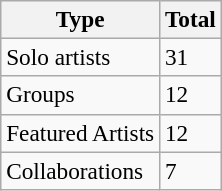<table class="wikitable sortable" style="font-size:97%;">
<tr>
<th>Type</th>
<th>Total</th>
</tr>
<tr>
<td>Solo artists</td>
<td>31</td>
</tr>
<tr>
<td>Groups</td>
<td>12</td>
</tr>
<tr>
<td>Featured Artists</td>
<td>12</td>
</tr>
<tr>
<td>Collaborations</td>
<td>7</td>
</tr>
</table>
